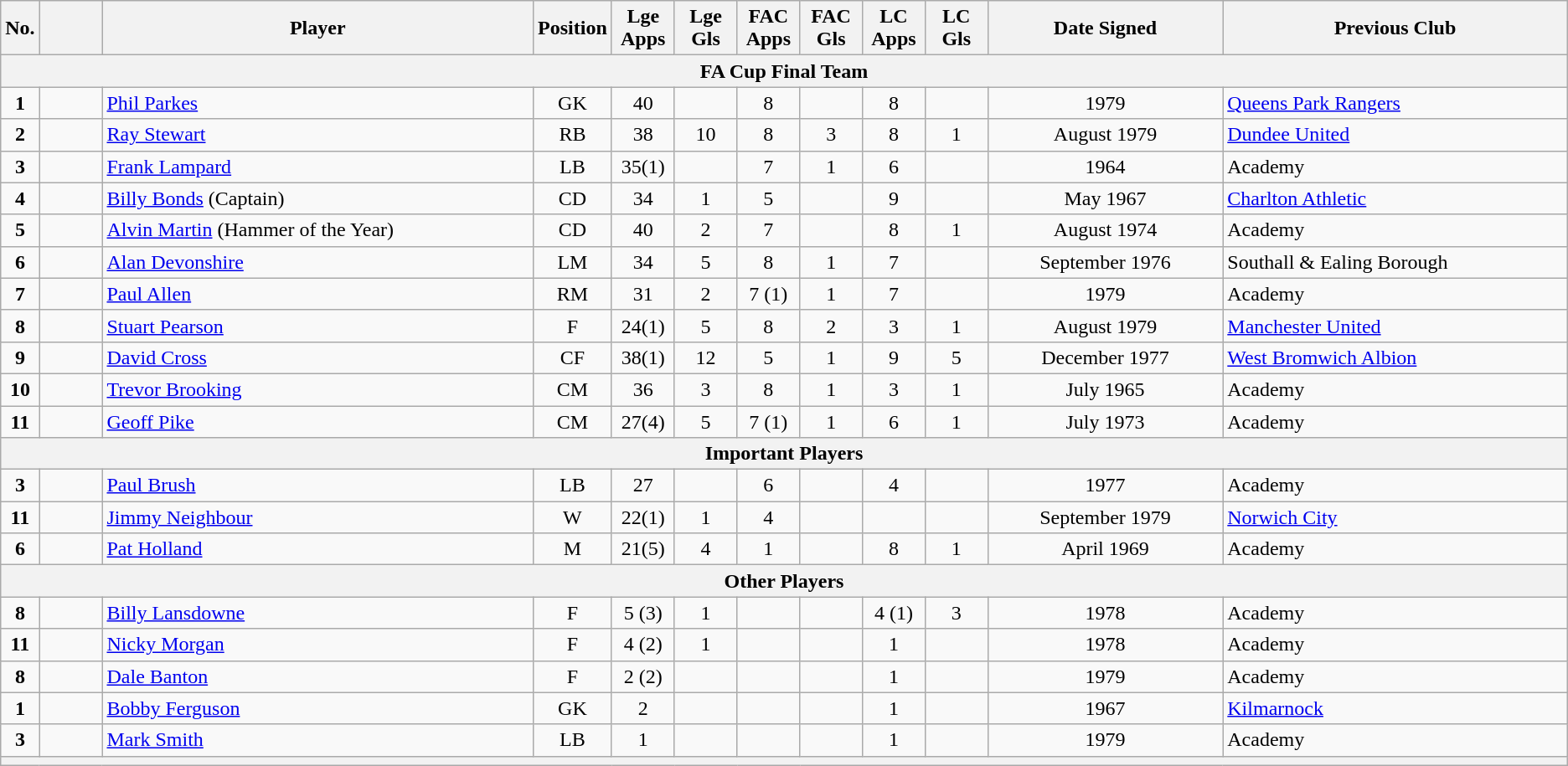<table class="wikitable">
<tr>
<th width=1%>No.</th>
<th width=4%></th>
<th !width=10%>Player</th>
<th width=4%>Position</th>
<th width=4%>Lge Apps</th>
<th width=4%>Lge Gls</th>
<th width=4%>FAC Apps</th>
<th width=4%>FAC Gls</th>
<th width=4%>LC Apps</th>
<th width=4%>LC Gls</th>
<th width=15%>Date Signed</th>
<th width=22%>Previous Club</th>
</tr>
<tr>
<th colspan=12 bgcolor=#6fd6f5>FA Cup Final Team</th>
</tr>
<tr>
<td align=center><strong>1</strong></td>
<td align=center></td>
<td><a href='#'>Phil Parkes</a></td>
<td align=center>GK</td>
<td align=center>40</td>
<td align=center></td>
<td align=center>8</td>
<td align=center></td>
<td align=center>8</td>
<td align=center></td>
<td align=center>1979</td>
<td><a href='#'>Queens Park Rangers</a></td>
</tr>
<tr>
<td align=center><strong>2</strong></td>
<td align=center></td>
<td><a href='#'>Ray Stewart</a></td>
<td align=center>RB</td>
<td align=center>38</td>
<td align=center>10</td>
<td align=center>8</td>
<td align=center>3</td>
<td align=center>8</td>
<td align=center>1</td>
<td align=center>August 1979</td>
<td><a href='#'>Dundee United</a></td>
</tr>
<tr>
<td align=center><strong>3</strong></td>
<td align=center></td>
<td><a href='#'>Frank Lampard</a></td>
<td align=center>LB</td>
<td align=center>35(1)</td>
<td align=center></td>
<td align=center>7</td>
<td align=center>1</td>
<td align=center>6</td>
<td align=center></td>
<td align=center>1964</td>
<td>Academy</td>
</tr>
<tr>
<td align=center><strong>4</strong></td>
<td align=center></td>
<td><a href='#'>Billy Bonds</a> (Captain)</td>
<td align=center>CD</td>
<td align=center>34</td>
<td align=center>1</td>
<td align=center>5</td>
<td align=center></td>
<td align=center>9</td>
<td align=center></td>
<td align=center>May 1967</td>
<td><a href='#'>Charlton Athletic</a></td>
</tr>
<tr>
<td align=center><strong>5</strong></td>
<td align=center></td>
<td><a href='#'>Alvin Martin</a> (Hammer of the Year)</td>
<td align=center>CD</td>
<td align=center>40</td>
<td align=center>2</td>
<td align=center>7</td>
<td align=center></td>
<td align=center>8</td>
<td align=center>1</td>
<td align=center>August 1974</td>
<td>Academy</td>
</tr>
<tr>
<td align=center><strong>6</strong></td>
<td align=center></td>
<td><a href='#'>Alan Devonshire</a></td>
<td align=center>LM</td>
<td align=center>34</td>
<td align=center>5</td>
<td align=center>8</td>
<td align=center>1</td>
<td align=center>7</td>
<td align=center></td>
<td align=center>September 1976</td>
<td>Southall & Ealing Borough</td>
</tr>
<tr>
<td align=center><strong>7</strong></td>
<td align=center></td>
<td><a href='#'>Paul Allen</a></td>
<td align=center>RM</td>
<td align=center>31</td>
<td align=center>2</td>
<td align=center>7 (1)</td>
<td align=center>1</td>
<td align=center>7</td>
<td align=center></td>
<td align=center>1979</td>
<td>Academy</td>
</tr>
<tr>
<td align=center><strong>8</strong></td>
<td align=center></td>
<td><a href='#'>Stuart Pearson</a></td>
<td align=center>F</td>
<td align=center>24(1)</td>
<td align=center>5</td>
<td align=center>8</td>
<td align=center>2</td>
<td align=center>3</td>
<td align=center>1</td>
<td align=center>August 1979</td>
<td><a href='#'>Manchester United</a></td>
</tr>
<tr>
<td align=center><strong>9</strong></td>
<td align=center></td>
<td><a href='#'>David Cross</a></td>
<td align=center>CF</td>
<td align=center>38(1)</td>
<td align=center>12</td>
<td align=center>5</td>
<td align=center>1</td>
<td align=center>9</td>
<td align=center>5</td>
<td align=center>December 1977</td>
<td><a href='#'>West Bromwich Albion</a></td>
</tr>
<tr>
<td align=center><strong>10</strong></td>
<td align=center></td>
<td><a href='#'>Trevor Brooking</a></td>
<td align=center>CM</td>
<td align=center>36</td>
<td align=center>3</td>
<td align=center>8</td>
<td align=center>1</td>
<td align=center>3</td>
<td align=center>1</td>
<td align=center>July 1965</td>
<td>Academy</td>
</tr>
<tr>
<td align=center><strong>11</strong></td>
<td align=center></td>
<td><a href='#'>Geoff Pike</a></td>
<td align=center>CM</td>
<td align=center>27(4)</td>
<td align=center>5</td>
<td align=center>7 (1)</td>
<td align=center>1</td>
<td align=center>6</td>
<td align=center>1</td>
<td align=center>July 1973</td>
<td>Academy</td>
</tr>
<tr>
<th colspan=12 bgcolor=#6fd6f5>Important Players</th>
</tr>
<tr>
<td align=center><strong>3</strong></td>
<td align=center></td>
<td><a href='#'>Paul Brush</a></td>
<td align=center>LB</td>
<td align=center>27</td>
<td align=center></td>
<td align=center>6</td>
<td align=center></td>
<td align=center>4</td>
<td align=center></td>
<td align=center>1977</td>
<td>Academy</td>
</tr>
<tr>
<td align=center><strong>11</strong></td>
<td align=center></td>
<td><a href='#'>Jimmy Neighbour</a></td>
<td align=center>W</td>
<td align=center>22(1)</td>
<td align=center>1</td>
<td align=center>4</td>
<td align=center></td>
<td align=center></td>
<td align=center></td>
<td align=center>September 1979</td>
<td><a href='#'>Norwich City</a></td>
</tr>
<tr>
<td align=center><strong>6</strong></td>
<td align=center></td>
<td><a href='#'>Pat Holland</a></td>
<td align=center>M</td>
<td align=center>21(5)</td>
<td align=center>4</td>
<td align=center>1</td>
<td align=center></td>
<td align=center>8</td>
<td align=center>1</td>
<td align=center>April 1969</td>
<td>Academy</td>
</tr>
<tr>
<th colspan=12 bgcolor=#6fd6f5>Other Players</th>
</tr>
<tr>
<td align=center><strong>8</strong></td>
<td align=center></td>
<td><a href='#'>Billy Lansdowne</a></td>
<td align=center>F</td>
<td align=center>5 (3)</td>
<td align=center>1</td>
<td align=center></td>
<td align=center></td>
<td align=center>4 (1)</td>
<td align=center>3</td>
<td align=center>1978</td>
<td>Academy</td>
</tr>
<tr>
<td align=center><strong>11</strong></td>
<td align=center></td>
<td><a href='#'>Nicky Morgan</a></td>
<td align=center>F</td>
<td align=center>4 (2)</td>
<td align=center>1</td>
<td align=center></td>
<td align=center></td>
<td align=center>1</td>
<td align=center></td>
<td align=center>1978</td>
<td>Academy</td>
</tr>
<tr>
<td align=center><strong>8</strong></td>
<td align=center></td>
<td><a href='#'>Dale Banton</a></td>
<td align=center>F</td>
<td align=center>2 (2)</td>
<td align=center></td>
<td align=center></td>
<td align=center></td>
<td align=center>1</td>
<td align=center></td>
<td align=center>1979</td>
<td>Academy</td>
</tr>
<tr>
<td align=center><strong>1</strong></td>
<td align=center></td>
<td><a href='#'>Bobby Ferguson</a></td>
<td align=center>GK</td>
<td align=center>2</td>
<td align=center></td>
<td align=center></td>
<td align=center></td>
<td align=center>1</td>
<td align=center></td>
<td align=center>1967</td>
<td><a href='#'>Kilmarnock</a></td>
</tr>
<tr>
<td align=center><strong>3</strong></td>
<td align=center></td>
<td><a href='#'>Mark Smith</a></td>
<td align=center>LB</td>
<td align=center>1</td>
<td align=center></td>
<td align=center></td>
<td align=center></td>
<td align=center>1</td>
<td align=center></td>
<td align=center>1979</td>
<td>Academy</td>
</tr>
<tr>
<th colspan=12 bgcolor=#6fd6f5></th>
</tr>
</table>
